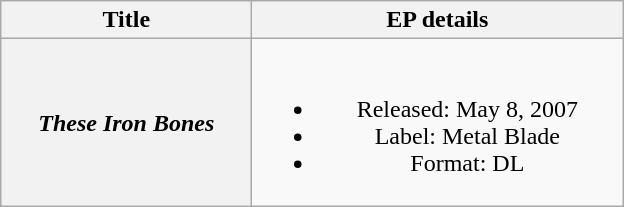<table class="wikitable plainrowheaders" style="text-align:center;">
<tr>
<th scope="col" style="width:10em;">Title</th>
<th scope="col" style="width:15em;">EP details</th>
</tr>
<tr>
<th scope="row"><em>These Iron Bones</em> </th>
<td><br><ul><li>Released: May 8, 2007</li><li>Label: Metal Blade</li><li>Format: DL</li></ul></td>
</tr>
</table>
